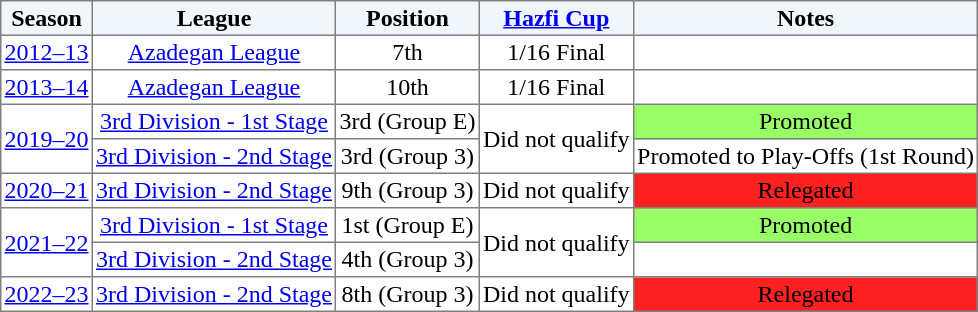<table border="1" cellpadding="2" style="border-collapse:collapse; text-align:center; font-size:normal;">
<tr style="background:#f0f6fa;">
<th>Season</th>
<th>League</th>
<th>Position</th>
<th><a href='#'>Hazfi Cup</a></th>
<th>Notes</th>
</tr>
<tr>
<td><a href='#'>2012–13</a></td>
<td><a href='#'>Azadegan League</a></td>
<td>7th</td>
<td>1/16 Final</td>
<td></td>
</tr>
<tr>
<td><a href='#'>2013–14</a></td>
<td><a href='#'>Azadegan League</a></td>
<td>10th</td>
<td>1/16 Final</td>
<td></td>
</tr>
<tr>
<td rowspan=2><a href='#'>2019–20</a></td>
<td><a href='#'>3rd Division - 1st Stage</a></td>
<td>3rd (Group E)</td>
<td rowspan=2>Did not qualify</td>
<td bgcolor=99FF66>Promoted</td>
</tr>
<tr>
<td><a href='#'>3rd Division - 2nd Stage</a></td>
<td>3rd (Group 3)</td>
<td>Promoted to Play-Offs (1st Round)</td>
</tr>
<tr>
<td><a href='#'>2020–21</a></td>
<td><a href='#'>3rd Division - 2nd Stage</a></td>
<td>9th (Group 3)</td>
<td>Did not qualify</td>
<td bgcolor=FF2020>Relegated</td>
</tr>
<tr>
<td rowspan=2><a href='#'>2021–22</a></td>
<td><a href='#'>3rd Division - 1st Stage</a></td>
<td>1st (Group E)</td>
<td rowspan=2>Did not qualify</td>
<td bgcolor=99FF66>Promoted</td>
</tr>
<tr>
<td><a href='#'>3rd Division - 2nd Stage</a></td>
<td>4th (Group 3)</td>
<td></td>
</tr>
<tr>
<td><a href='#'>2022–23</a></td>
<td><a href='#'>3rd Division - 2nd Stage</a></td>
<td>8th (Group 3)</td>
<td>Did not qualify</td>
<td bgcolor=FF2020>Relegated</td>
</tr>
</table>
